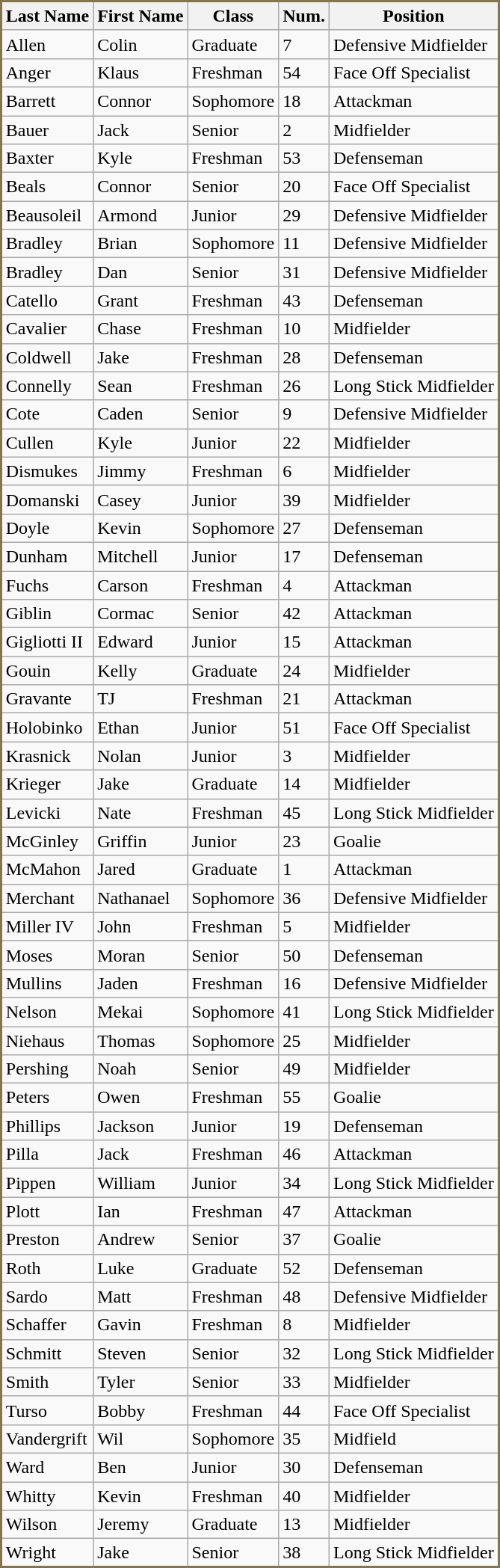<table class = "wikitable sortable" style = "border: solid 2px #84754E;">
<tr>
<th>Last Name</th>
<th>First Name</th>
<th>Class</th>
<th>Num.</th>
<th>Position</th>
</tr>
<tr>
<td>Allen</td>
<td>Colin</td>
<td>Graduate</td>
<td>7</td>
<td>Defensive Midfielder</td>
</tr>
<tr>
<td>Anger</td>
<td>Klaus</td>
<td>Freshman</td>
<td>54</td>
<td>Face Off Specialist</td>
</tr>
<tr>
<td>Barrett</td>
<td>Connor</td>
<td>Sophomore</td>
<td>18</td>
<td>Attackman</td>
</tr>
<tr>
<td>Bauer</td>
<td>Jack</td>
<td>Senior</td>
<td>2</td>
<td>Midfielder</td>
</tr>
<tr>
<td>Baxter</td>
<td>Kyle</td>
<td>Freshman</td>
<td>53</td>
<td>Defenseman</td>
</tr>
<tr>
<td>Beals</td>
<td>Connor</td>
<td>Senior</td>
<td>20</td>
<td>Face Off Specialist</td>
</tr>
<tr>
<td>Beausoleil</td>
<td>Armond</td>
<td>Junior</td>
<td>29</td>
<td>Defensive Midfielder</td>
</tr>
<tr>
<td>Bradley</td>
<td>Brian</td>
<td>Sophomore</td>
<td>11</td>
<td>Defensive Midfielder</td>
</tr>
<tr>
<td>Bradley</td>
<td>Dan</td>
<td>Senior</td>
<td>31</td>
<td>Defensive Midfielder</td>
</tr>
<tr>
<td>Catello</td>
<td>Grant</td>
<td>Freshman</td>
<td>43</td>
<td>Defenseman</td>
</tr>
<tr>
<td>Cavalier</td>
<td>Chase</td>
<td>Freshman</td>
<td>10</td>
<td>Midfielder</td>
</tr>
<tr>
<td>Coldwell</td>
<td>Jake</td>
<td>Freshman</td>
<td>28</td>
<td>Defenseman</td>
</tr>
<tr>
<td>Connelly</td>
<td>Sean</td>
<td>Freshman</td>
<td>26</td>
<td>Long Stick Midfielder</td>
</tr>
<tr>
<td>Cote</td>
<td>Caden</td>
<td>Senior</td>
<td>9</td>
<td>Defensive Midfielder</td>
</tr>
<tr>
<td>Cullen</td>
<td>Kyle</td>
<td>Junior</td>
<td>22</td>
<td>Midfielder</td>
</tr>
<tr>
<td>Dismukes</td>
<td>Jimmy</td>
<td>Freshman</td>
<td>6</td>
<td>Midfielder</td>
</tr>
<tr>
<td>Domanski</td>
<td>Casey</td>
<td>Junior</td>
<td>39</td>
<td>Midfielder</td>
</tr>
<tr>
<td>Doyle</td>
<td>Kevin</td>
<td>Sophomore</td>
<td>27</td>
<td>Defenseman</td>
</tr>
<tr>
<td>Dunham</td>
<td>Mitchell</td>
<td>Junior</td>
<td>17</td>
<td>Defenseman</td>
</tr>
<tr>
<td>Fuchs</td>
<td>Carson</td>
<td>Freshman</td>
<td>4</td>
<td>Attackman</td>
</tr>
<tr>
<td>Giblin</td>
<td>Cormac</td>
<td>Senior</td>
<td>42</td>
<td>Attackman</td>
</tr>
<tr>
<td>Gigliotti II</td>
<td>Edward</td>
<td>Junior</td>
<td>15</td>
<td>Attackman</td>
</tr>
<tr>
<td>Gouin</td>
<td>Kelly</td>
<td>Graduate</td>
<td>24</td>
<td>Midfielder</td>
</tr>
<tr>
<td>Gravante</td>
<td>TJ</td>
<td>Freshman</td>
<td>21</td>
<td>Attackman</td>
</tr>
<tr>
<td>Holobinko</td>
<td>Ethan</td>
<td>Junior</td>
<td>51</td>
<td>Face Off Specialist</td>
</tr>
<tr>
<td>Krasnick</td>
<td>Nolan</td>
<td>Junior</td>
<td>3</td>
<td>Midfielder</td>
</tr>
<tr>
<td>Krieger</td>
<td>Jake</td>
<td>Graduate</td>
<td>14</td>
<td>Midfielder</td>
</tr>
<tr>
<td>Levicki</td>
<td>Nate</td>
<td>Freshman</td>
<td>45</td>
<td>Long Stick Midfielder</td>
</tr>
<tr>
<td>McGinley</td>
<td>Griffin</td>
<td>Junior</td>
<td>23</td>
<td>Goalie</td>
</tr>
<tr>
<td>McMahon</td>
<td>Jared</td>
<td>Graduate</td>
<td>1</td>
<td>Attackman</td>
</tr>
<tr>
<td>Merchant</td>
<td>Nathanael</td>
<td>Sophomore</td>
<td>36</td>
<td>Defensive Midfielder</td>
</tr>
<tr>
<td>Miller IV</td>
<td>John</td>
<td>Freshman</td>
<td>5</td>
<td>Midfielder</td>
</tr>
<tr>
<td>Moses</td>
<td>Moran</td>
<td>Senior</td>
<td>50</td>
<td>Defenseman</td>
</tr>
<tr>
<td>Mullins</td>
<td>Jaden</td>
<td>Freshman</td>
<td>16</td>
<td>Defensive Midfielder</td>
</tr>
<tr>
<td>Nelson</td>
<td>Mekai</td>
<td>Sophomore</td>
<td>41</td>
<td>Long Stick Midfielder</td>
</tr>
<tr>
<td>Niehaus</td>
<td>Thomas</td>
<td>Sophomore</td>
<td>25</td>
<td>Midfielder</td>
</tr>
<tr>
<td>Pershing</td>
<td>Noah</td>
<td>Senior</td>
<td>49</td>
<td>Midfielder</td>
</tr>
<tr>
<td>Peters</td>
<td>Owen</td>
<td>Freshman</td>
<td>55</td>
<td>Goalie</td>
</tr>
<tr>
<td>Phillips</td>
<td>Jackson</td>
<td>Junior</td>
<td>19</td>
<td>Defenseman</td>
</tr>
<tr>
<td>Pilla</td>
<td>Jack</td>
<td>Freshman</td>
<td>46</td>
<td>Attackman</td>
</tr>
<tr>
<td>Pippen</td>
<td>William</td>
<td>Junior</td>
<td>34</td>
<td>Long Stick Midfielder</td>
</tr>
<tr>
<td>Plott</td>
<td>Ian</td>
<td>Freshman</td>
<td>47</td>
<td>Attackman</td>
</tr>
<tr>
<td>Preston</td>
<td>Andrew</td>
<td>Senior</td>
<td>37</td>
<td>Goalie</td>
</tr>
<tr>
<td>Roth</td>
<td>Luke</td>
<td>Graduate</td>
<td>52</td>
<td>Defenseman</td>
</tr>
<tr>
<td>Sardo</td>
<td>Matt</td>
<td>Freshman</td>
<td>48</td>
<td>Defensive Midfielder</td>
</tr>
<tr>
<td>Schaffer</td>
<td>Gavin</td>
<td>Freshman</td>
<td>8</td>
<td>Midfielder</td>
</tr>
<tr>
<td>Schmitt</td>
<td>Steven</td>
<td>Senior</td>
<td>32</td>
<td>Long Stick Midfielder</td>
</tr>
<tr>
<td>Smith</td>
<td>Tyler</td>
<td>Senior</td>
<td>33</td>
<td>Midfielder</td>
</tr>
<tr>
<td>Turso</td>
<td>Bobby</td>
<td>Freshman</td>
<td>44</td>
<td>Face Off Specialist</td>
</tr>
<tr>
<td>Vandergrift</td>
<td>Wil</td>
<td>Sophomore</td>
<td>35</td>
<td>Midfield</td>
</tr>
<tr>
<td>Ward</td>
<td>Ben</td>
<td>Junior</td>
<td>30</td>
<td>Defenseman</td>
</tr>
<tr>
<td>Whitty</td>
<td>Kevin</td>
<td>Freshman</td>
<td>40</td>
<td>Midfielder</td>
</tr>
<tr>
<td>Wilson</td>
<td>Jeremy</td>
<td>Graduate</td>
<td>13</td>
<td>Midfielder</td>
</tr>
<tr>
<td>Wright</td>
<td>Jake</td>
<td>Senior</td>
<td>38</td>
<td>Long Stick Midfielder</td>
</tr>
<tr>
</tr>
</table>
